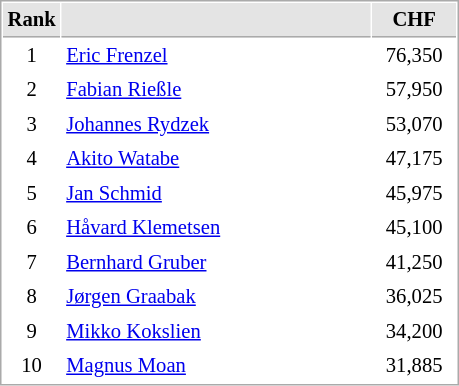<table cellspacing="1" cellpadding="3" style="border:1px solid #AAAAAA;font-size:86%">
<tr bgcolor="#E4E4E4">
<th style="border-bottom:1px solid #AAAAAA" width=10>Rank</th>
<th style="border-bottom:1px solid #AAAAAA" width=200></th>
<th style="border-bottom:1px solid #AAAAAA" width=50>CHF</th>
</tr>
<tr align="center">
<td>1</td>
<td align="left"> <a href='#'>Eric Frenzel</a></td>
<td>76,350</td>
</tr>
<tr align="center">
<td>2</td>
<td align="left"> <a href='#'>Fabian Rießle</a></td>
<td>57,950</td>
</tr>
<tr align="center">
<td>3</td>
<td align="left"> <a href='#'>Johannes Rydzek</a></td>
<td>53,070</td>
</tr>
<tr align="center">
<td>4</td>
<td align="left"> <a href='#'>Akito Watabe</a></td>
<td>47,175</td>
</tr>
<tr align="center">
<td>5</td>
<td align="left"> <a href='#'>Jan Schmid</a></td>
<td>45,975</td>
</tr>
<tr align="center">
<td>6</td>
<td align="left"> <a href='#'>Håvard Klemetsen</a></td>
<td>45,100</td>
</tr>
<tr align="center">
<td>7</td>
<td align="left"> <a href='#'>Bernhard Gruber</a></td>
<td>41,250</td>
</tr>
<tr align="center">
<td>8</td>
<td align="left"> <a href='#'>Jørgen Graabak</a></td>
<td>36,025</td>
</tr>
<tr align="center">
<td>9</td>
<td align="left"> <a href='#'>Mikko Kokslien</a></td>
<td>34,200</td>
</tr>
<tr align="center">
<td>10</td>
<td align="left"> <a href='#'>Magnus Moan</a></td>
<td>31,885</td>
</tr>
</table>
